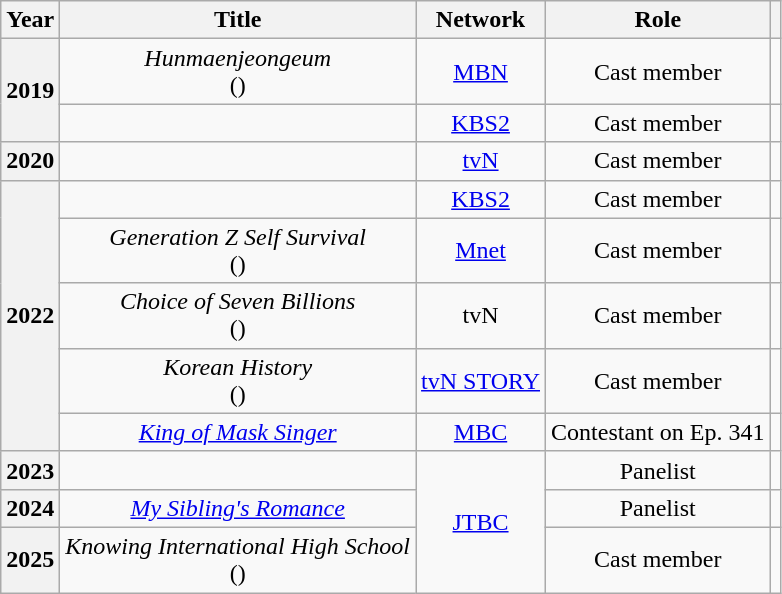<table class="wikitable plainrowheaders" style="text-align:center;">
<tr>
<th scope="col">Year</th>
<th scope="col">Title</th>
<th scope="col">Network</th>
<th scope="col">Role</th>
<th scope="col"></th>
</tr>
<tr>
<th scope="row" rowspan="2">2019</th>
<td><em>Hunmaenjeongeum</em><br>()</td>
<td><a href='#'>MBN</a></td>
<td>Cast member</td>
<td></td>
</tr>
<tr>
<td><em></em></td>
<td><a href='#'>KBS2</a></td>
<td>Cast member</td>
<td></td>
</tr>
<tr>
<th scope="row">2020</th>
<td><em></em></td>
<td><a href='#'>tvN</a></td>
<td>Cast member</td>
<td></td>
</tr>
<tr>
<th scope="row" rowspan="5">2022</th>
<td><em></em></td>
<td><a href='#'>KBS2</a></td>
<td>Cast member</td>
<td></td>
</tr>
<tr>
<td><em>Generation Z Self Survival</em><br>()</td>
<td><a href='#'>Mnet</a></td>
<td>Cast member</td>
<td></td>
</tr>
<tr>
<td><em>Choice of Seven Billions</em><br>()</td>
<td>tvN</td>
<td>Cast member</td>
<td></td>
</tr>
<tr>
<td><em>Korean History</em><br>()</td>
<td><a href='#'>tvN STORY</a></td>
<td>Cast member</td>
<td></td>
</tr>
<tr>
<td><em><a href='#'>King of Mask Singer</a></em></td>
<td><a href='#'>MBC</a></td>
<td>Contestant on Ep. 341<br></td>
<td></td>
</tr>
<tr>
<th scope="row">2023</th>
<td><em></em></td>
<td rowspan="3"><a href='#'>JTBC</a></td>
<td>Panelist</td>
<td></td>
</tr>
<tr>
<th scope="row">2024</th>
<td><em><a href='#'>My Sibling's Romance</a></em></td>
<td>Panelist</td>
<td></td>
</tr>
<tr>
<th scope="row">2025</th>
<td><em>Knowing International High School</em><br>()</td>
<td>Cast member</td>
<td></td>
</tr>
</table>
